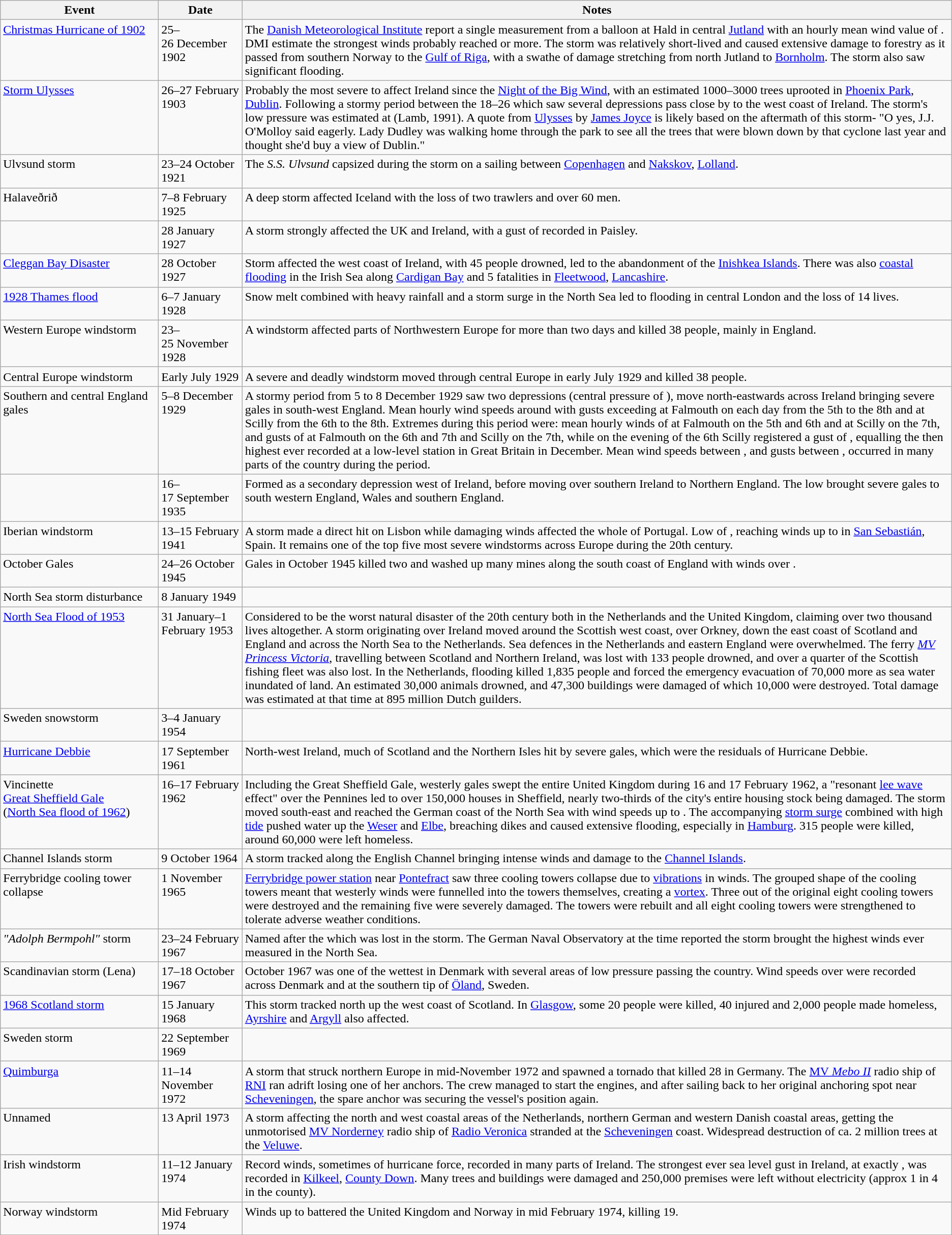<table class="wikitable">
<tr valign=top>
<th width=200>Event</th>
<th>Date</th>
<th>Notes</th>
</tr>
<tr valign=top>
<td><a href='#'>Christmas Hurricane of 1902</a></td>
<td>25–26 December 1902</td>
<td>The <a href='#'>Danish Meteorological Institute</a> report a single measurement from a balloon at Hald in central <a href='#'>Jutland</a> with an hourly mean wind value of . DMI estimate the strongest winds probably reached  or more. The storm was relatively short-lived and caused extensive damage to forestry as it passed from southern Norway to the <a href='#'>Gulf of Riga</a>, with a swathe of damage stretching from north Jutland to <a href='#'>Bornholm</a>. The storm also saw significant flooding.</td>
</tr>
<tr valign=top>
<td><a href='#'>Storm Ulysses</a></td>
<td>26–27 February 1903</td>
<td>Probably the most severe to affect Ireland since the <a href='#'>Night of the Big Wind</a>, with an estimated 1000–3000 trees uprooted in <a href='#'>Phoenix Park</a>, <a href='#'>Dublin</a>. Following a stormy period between the 18–26 which saw several depressions pass close by to the west coast of Ireland. The storm's low pressure was estimated at  (Lamb, 1991). A quote from <a href='#'>Ulysses</a> by <a href='#'>James Joyce</a> is likely based on the aftermath of this storm- "O yes, J.J. O'Molloy said eagerly. Lady Dudley was walking home through the park to see all the trees that were blown down by that cyclone last year and thought she'd buy a view of Dublin."</td>
</tr>
<tr valign=top>
<td>Ulvsund storm</td>
<td>23–24 October 1921</td>
<td>The <em>S.S. Ulvsund</em> capsized during the storm on a sailing between <a href='#'>Copenhagen</a> and <a href='#'>Nakskov</a>, <a href='#'>Lolland</a>.</td>
</tr>
<tr valign=top>
<td>Halaveðrið</td>
<td>7–8 February 1925</td>
<td>A deep storm affected Iceland with the loss of two trawlers and over 60 men.</td>
</tr>
<tr valign=top>
<td></td>
<td>28 January 1927</td>
<td>A storm strongly affected the UK and Ireland, with a gust of  recorded in Paisley.</td>
</tr>
<tr valign=top>
<td><a href='#'>Cleggan Bay Disaster</a></td>
<td>28 October 1927</td>
<td>Storm affected the west coast of Ireland, with 45 people drowned, led to the abandonment of the <a href='#'>Inishkea Islands</a>. There was also <a href='#'>coastal flooding</a> in the Irish Sea along <a href='#'>Cardigan Bay</a> and 5 fatalities in <a href='#'>Fleetwood</a>, <a href='#'>Lancashire</a>.</td>
</tr>
<tr valign=top>
<td><a href='#'>1928 Thames flood</a></td>
<td>6–7 January 1928</td>
<td>Snow melt combined with heavy rainfall and a storm surge in the North Sea led to flooding in central London and the loss of 14 lives.</td>
</tr>
<tr valign=top>
<td>Western Europe windstorm</td>
<td>23–25 November 1928</td>
<td>A windstorm affected parts of Northwestern Europe for more than two days and killed 38 people, mainly in England.</td>
</tr>
<tr valign=top>
<td>Central Europe windstorm</td>
<td>Early July 1929</td>
<td>A severe and deadly windstorm moved through central Europe in early July 1929 and killed 38 people.</td>
</tr>
<tr valign=top>
<td>Southern and central England gales</td>
<td>5–8 December 1929</td>
<td>A stormy period from 5 to 8 December 1929 saw two depressions (central pressure of ), move north-eastwards across Ireland bringing severe gales in south-west England. Mean hourly wind speeds around  with gusts exceeding  at Falmouth on each day from the 5th to the 8th and at Scilly from the 6th to the 8th. Extremes during this period were: mean hourly winds of  at Falmouth on the 5th and 6th and  at Scilly on the 7th, and gusts of  at Falmouth on the 6th and 7th and Scilly on the 7th, while on the evening of the 6th Scilly registered a gust of , equalling the then highest ever recorded at a low-level station in Great Britain in December. Mean wind speeds between , and gusts between , occurred in many parts of the country during the period.</td>
</tr>
<tr valign=top>
<td></td>
<td>16–17 September 1935</td>
<td>Formed as a secondary depression west of Ireland, before moving over southern Ireland to Northern England. The low brought severe gales to south western England, Wales and southern England.</td>
</tr>
<tr valign=top>
<td>Iberian windstorm</td>
<td>13–15 February 1941</td>
<td>A storm made a direct hit on Lisbon while damaging winds affected the whole of Portugal. Low of , reaching winds up to  in <a href='#'>San Sebastián</a>, Spain. It remains one of the top five most severe windstorms across Europe during the 20th century.</td>
</tr>
<tr valign=top>
<td>October Gales</td>
<td>24–26 October 1945</td>
<td>Gales in October 1945 killed two and washed up many mines along the south coast of England with winds over .</td>
</tr>
<tr valign=top>
<td>North Sea storm disturbance</td>
<td>8 January 1949</td>
<td></td>
</tr>
<tr valign=top>
<td><a href='#'>North Sea Flood of 1953</a></td>
<td>31 January–1 February 1953</td>
<td>Considered to be the worst natural disaster of the 20th century both in the Netherlands and the United Kingdom, claiming over two thousand lives altogether. A storm originating over Ireland moved around the Scottish west coast, over Orkney, down the east coast of Scotland and England and across the North Sea to the Netherlands. Sea defences in the Netherlands and eastern England were overwhelmed. The ferry <em><a href='#'>MV Princess Victoria</a></em>, travelling between Scotland and Northern Ireland, was lost with 133 people drowned, and over a quarter of the Scottish fishing fleet was also lost. In the Netherlands, flooding killed 1,835 people and forced the emergency evacuation of 70,000 more as sea water inundated  of land. An estimated 30,000 animals drowned, and 47,300 buildings were damaged of which 10,000 were destroyed. Total damage was estimated at that time at 895 million Dutch guilders.</td>
</tr>
<tr valign=top>
<td>Sweden snowstorm</td>
<td>3–4 January 1954</td>
<td></td>
</tr>
<tr valign=top>
<td><a href='#'>Hurricane Debbie</a></td>
<td>17 September 1961</td>
<td>North-west Ireland, much of Scotland and the Northern Isles hit by severe gales, which were the residuals of Hurricane Debbie.</td>
</tr>
<tr valign=top>
<td>Vincinette<br><a href='#'>Great Sheffield Gale</a><br>(<a href='#'>North Sea flood of 1962</a>)</td>
<td>16–17 February 1962</td>
<td>Including the Great Sheffield Gale, westerly gales swept the entire United Kingdom during 16 and 17 February 1962, a "resonant <a href='#'>lee wave</a> effect" over the Pennines led to over 150,000 houses in Sheffield, nearly two-thirds of the city's entire housing stock being damaged. The storm moved south-east and reached the German coast of the North Sea with wind speeds up to . The accompanying <a href='#'>storm surge</a> combined with high <a href='#'>tide</a> pushed water up the <a href='#'>Weser</a> and <a href='#'>Elbe</a>, breaching dikes and caused extensive flooding, especially in <a href='#'>Hamburg</a>. 315 people were killed, around 60,000 were left homeless.</td>
</tr>
<tr valign=top>
<td>Channel Islands storm</td>
<td>9 October 1964</td>
<td>A storm tracked along the English Channel bringing intense winds and damage to the <a href='#'>Channel Islands</a>.</td>
</tr>
<tr valign=top>
<td>Ferrybridge cooling tower collapse</td>
<td>1 November 1965</td>
<td><a href='#'>Ferrybridge power station</a> near <a href='#'>Pontefract</a> saw three cooling towers collapse due to <a href='#'>vibrations</a> in  winds. The grouped shape of the cooling towers meant that westerly winds were funnelled into the towers themselves, creating a <a href='#'>vortex</a>. Three out of the original eight cooling towers were destroyed and the remaining five were severely damaged. The towers were rebuilt and all eight cooling towers were strengthened to tolerate adverse weather conditions.</td>
</tr>
<tr valign=top>
<td><em>"Adolph Bermpohl"</em> storm</td>
<td>23–24 February 1967</td>
<td>Named after the <em></em> which was lost in the storm. The German Naval Observatory at the time reported the storm brought the highest winds ever measured in the North Sea.</td>
</tr>
<tr valign=top>
<td>Scandinavian storm (Lena)</td>
<td>17–18 October 1967</td>
<td>October 1967 was one of the wettest in Denmark with several areas of low pressure passing the country. Wind speeds over  were recorded across Denmark and at the southern tip of <a href='#'>Öland</a>, Sweden.</td>
</tr>
<tr valign=top>
<td><a href='#'>1968 Scotland storm</a></td>
<td>15 January 1968</td>
<td>This storm tracked north up the west coast of Scotland. In <a href='#'>Glasgow</a>, some 20 people were killed, 40 injured and 2,000 people made homeless, <a href='#'>Ayrshire</a> and <a href='#'>Argyll</a> also affected.</td>
</tr>
<tr valign=top>
<td>Sweden storm</td>
<td>22 September 1969</td>
<td></td>
</tr>
<tr valign=top>
<td><a href='#'>Quimburga</a></td>
<td>11–14 November 1972</td>
<td>A storm that struck northern Europe in mid-November 1972 and spawned a tornado that killed 28 in Germany. The <a href='#'>MV <em>Mebo II</em></a> radio ship of <a href='#'>RNI</a> ran adrift losing one of her anchors. The crew managed to start the engines, and after sailing back to her original anchoring spot near <a href='#'>Scheveningen</a>, the spare anchor was securing the vessel's position again.</td>
</tr>
<tr valign=top>
<td>Unnamed</td>
<td>13 April 1973</td>
<td>A storm affecting the north and west coastal areas of the Netherlands, northern German and western Danish coastal areas, getting the unmotorised <a href='#'>MV Norderney</a> radio ship of <a href='#'>Radio Veronica</a> stranded at the <a href='#'>Scheveningen</a> coast. Widespread destruction of ca. 2 million trees at the <a href='#'>Veluwe</a>.</td>
</tr>
<tr valign=top>
<td>Irish windstorm</td>
<td>11–12 January 1974</td>
<td>Record winds, sometimes of hurricane force, recorded in many parts of Ireland. The strongest ever sea level gust in Ireland, at exactly , was recorded in <a href='#'>Kilkeel</a>, <a href='#'>County Down</a>. Many trees and buildings were damaged and 250,000  premises were left without electricity (approx 1 in 4 in the county).</td>
</tr>
<tr valign=top>
<td>Norway windstorm</td>
<td>Mid February 1974</td>
<td>Winds up to  battered the United Kingdom and Norway in mid February 1974, killing 19.</td>
</tr>
</table>
